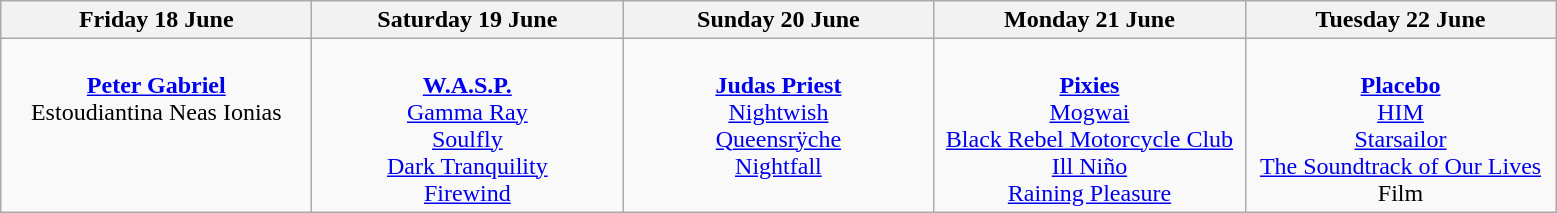<table class="wikitable">
<tr>
<th>Friday 18 June</th>
<th>Saturday 19 June</th>
<th>Sunday 20 June</th>
<th>Monday 21 June</th>
<th>Tuesday 22 June</th>
</tr>
<tr>
<td valign="top" align="center" width=200><br><strong><a href='#'>Peter Gabriel</a></strong>
<br>Estoudiantina Neas Ionias</td>
<td valign="top" align="center" width=200><br><strong><a href='#'>W.A.S.P.</a></strong>
<br><a href='#'>Gamma Ray</a>
<br><a href='#'>Soulfly</a>
<br><a href='#'>Dark Tranquility</a>
<br><a href='#'>Firewind</a></td>
<td valign="top" align="center" width=200><br><strong><a href='#'>Judas Priest</a></strong>
<br><a href='#'>Nightwish</a>
<br><a href='#'>Queensrÿche</a>
<br><a href='#'>Nightfall</a></td>
<td valign="top" align="center" width=200><br><strong><a href='#'>Pixies</a></strong>
<br><a href='#'>Mogwai</a>
<br><a href='#'>Black Rebel Motorcycle Club</a>
<br><a href='#'>Ill Niño</a>
<br><a href='#'>Raining Pleasure</a></td>
<td valign="top" align="center" width=200><br><strong><a href='#'>Placebo</a></strong>
<br><a href='#'>HIM</a>
<br><a href='#'>Starsailor</a>
<br><a href='#'>The Soundtrack of Our Lives</a>
<br>Film</td>
</tr>
</table>
